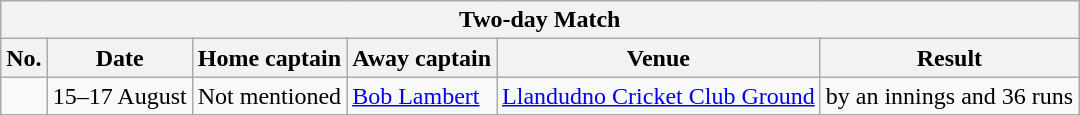<table class="wikitable">
<tr>
<th colspan="9">Two-day Match</th>
</tr>
<tr>
<th>No.</th>
<th>Date</th>
<th>Home captain</th>
<th>Away captain</th>
<th>Venue</th>
<th>Result</th>
</tr>
<tr>
<td></td>
<td>15–17 August</td>
<td>Not mentioned</td>
<td><a href='#'>Bob Lambert</a></td>
<td><a href='#'>Llandudno Cricket Club Ground</a></td>
<td> by an innings and 36 runs</td>
</tr>
</table>
